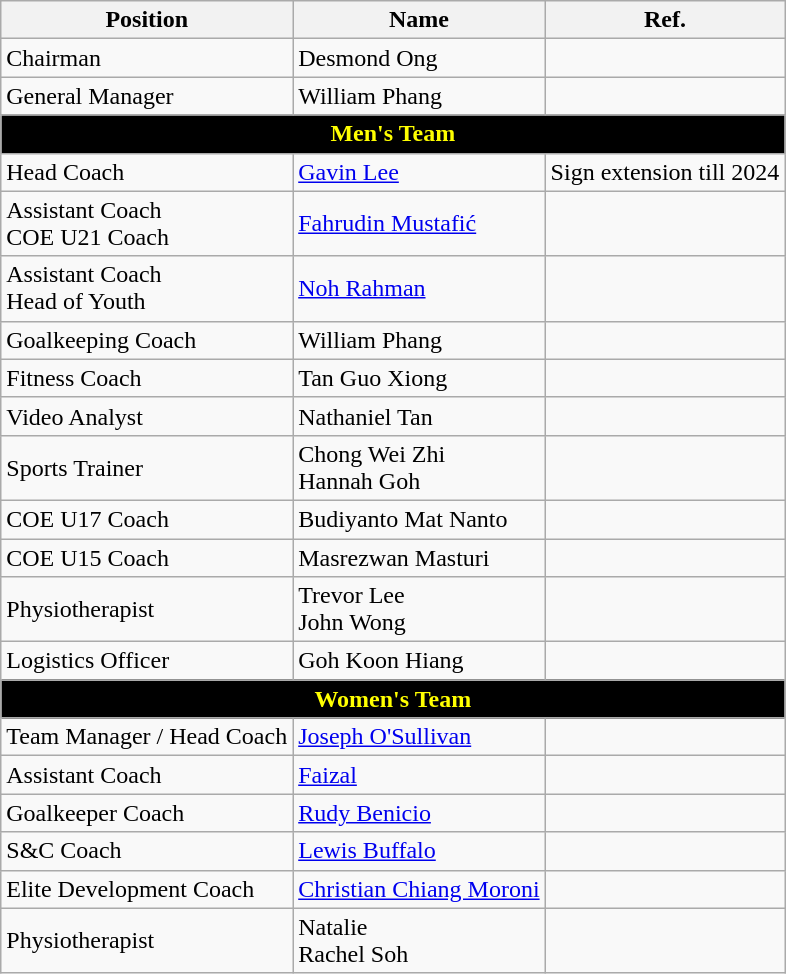<table class="wikitable sortable mw-collapsible">
<tr>
<th>Position</th>
<th>Name</th>
<th>Ref.</th>
</tr>
<tr>
<td>Chairman</td>
<td> Desmond Ong</td>
<td></td>
</tr>
<tr>
<td>General Manager</td>
<td> William Phang</td>
<td></td>
</tr>
<tr>
<th colspan="3" style="background:black; color:yellow; text-align:center;">Men's Team</th>
</tr>
<tr>
<td>Head Coach</td>
<td> <a href='#'>Gavin Lee</a></td>
<td>Sign extension till 2024 </td>
</tr>
<tr>
<td>Assistant Coach<br>COE U21 Coach</td>
<td> <a href='#'>Fahrudin Mustafić</a></td>
<td></td>
</tr>
<tr>
<td>Assistant Coach<br>Head of Youth</td>
<td> <a href='#'>Noh Rahman</a></td>
<td></td>
</tr>
<tr>
<td>Goalkeeping Coach</td>
<td> William Phang</td>
<td></td>
</tr>
<tr>
<td>Fitness Coach</td>
<td> Tan Guo Xiong</td>
<td></td>
</tr>
<tr>
<td>Video Analyst</td>
<td> Nathaniel Tan</td>
<td></td>
</tr>
<tr>
<td>Sports Trainer</td>
<td> Chong Wei Zhi<br> Hannah Goh</td>
<td></td>
</tr>
<tr>
<td>COE U17 Coach</td>
<td> Budiyanto Mat Nanto</td>
<td></td>
</tr>
<tr>
<td>COE U15 Coach</td>
<td> Masrezwan Masturi</td>
<td></td>
</tr>
<tr>
<td>Physiotherapist</td>
<td> Trevor Lee <br>  John Wong</td>
<td></td>
</tr>
<tr>
<td>Logistics Officer</td>
<td> Goh Koon Hiang</td>
<td></td>
</tr>
<tr>
<th colspan="3" style="background:black; color:yellow; text-align:center;">Women's Team</th>
</tr>
<tr>
<td>Team Manager / Head Coach</td>
<td> <a href='#'>Joseph O'Sullivan </a></td>
<td></td>
</tr>
<tr>
<td>Assistant Coach</td>
<td> <a href='#'>Faizal</a></td>
<td></td>
</tr>
<tr>
<td>Goalkeeper Coach</td>
<td> <a href='#'>Rudy Benicio</a></td>
<td></td>
</tr>
<tr>
<td>S&C Coach</td>
<td> <a href='#'>Lewis Buffalo</a></td>
<td></td>
</tr>
<tr>
<td>Elite Development Coach</td>
<td> <a href='#'>Christian Chiang Moroni</a></td>
<td></td>
</tr>
<tr>
<td>Physiotherapist</td>
<td> Natalie<br> Rachel Soh</td>
<td></td>
</tr>
</table>
